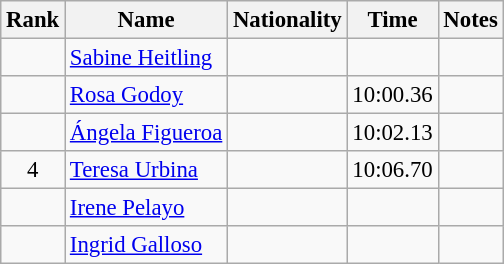<table class="wikitable sortable" style="text-align:center;font-size:95%">
<tr>
<th>Rank</th>
<th>Name</th>
<th>Nationality</th>
<th>Time</th>
<th>Notes</th>
</tr>
<tr>
<td></td>
<td align=left><a href='#'>Sabine Heitling</a></td>
<td align=left></td>
<td></td>
<td></td>
</tr>
<tr>
<td></td>
<td align=left><a href='#'>Rosa Godoy</a></td>
<td align=left></td>
<td>10:00.36</td>
<td></td>
</tr>
<tr>
<td></td>
<td align=left><a href='#'>Ángela Figueroa</a></td>
<td align=left></td>
<td>10:02.13</td>
<td></td>
</tr>
<tr>
<td>4</td>
<td align=left><a href='#'>Teresa Urbina</a></td>
<td align=left></td>
<td>10:06.70</td>
<td></td>
</tr>
<tr>
<td></td>
<td align=left><a href='#'>Irene Pelayo</a></td>
<td align=left></td>
<td></td>
<td></td>
</tr>
<tr>
<td></td>
<td align=left><a href='#'>Ingrid Galloso</a></td>
<td align=left></td>
<td></td>
<td></td>
</tr>
</table>
